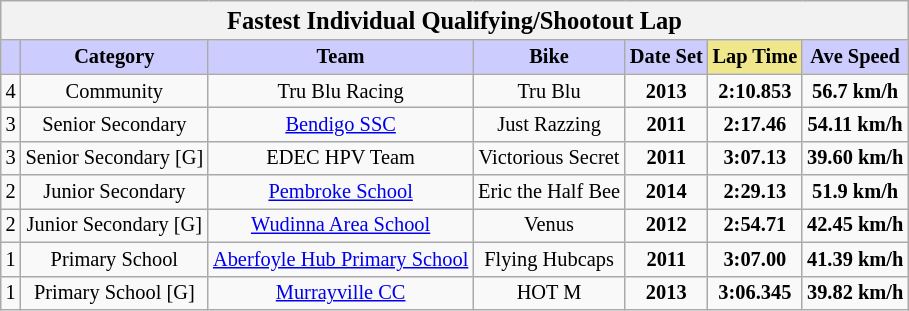<table class="wikitable collapsible collapsed" style="font-size: 85%; text-align:center">
<tr>
<th colspan="7" width="500"><big>Fastest Individual Qualifying/Shootout Lap</big></th>
</tr>
<tr>
<th style="background:#ccf"></th>
<th style="background:#ccf">Category</th>
<th style="background:#ccf">Team</th>
<th style="background:#ccf">Bike</th>
<th style="background:#ccf">Date Set</th>
<th style="background:#f0e68c">Lap Time</th>
<th style="background:#ccf">Ave Speed</th>
</tr>
<tr>
<td>4</td>
<td>Community</td>
<td> Tru Blu Racing</td>
<td>Tru Blu</td>
<td><strong>2013</strong></td>
<td><strong>2:10.853</strong></td>
<td><strong>56.7 km/h</strong></td>
</tr>
<tr>
<td>3</td>
<td>Senior Secondary</td>
<td> <a href='#'>Bendigo SSC</a></td>
<td>Just Razzing</td>
<td><strong>2011</strong></td>
<td><strong>2:17.46</strong></td>
<td><strong>54.11 km/h</strong></td>
</tr>
<tr>
<td>3</td>
<td>Senior Secondary [G]</td>
<td> EDEC HPV Team</td>
<td>Victorious Secret</td>
<td><strong>2011</strong></td>
<td><strong>3:07.13</strong></td>
<td><strong>39.60 km/h</strong></td>
</tr>
<tr>
<td>2</td>
<td>Junior Secondary</td>
<td> <a href='#'>Pembroke School</a></td>
<td>Eric the Half Bee</td>
<td><strong>2014</strong></td>
<td><strong>2:29.13</strong></td>
<td><strong>51.9 km/h</strong></td>
</tr>
<tr>
<td>2</td>
<td>Junior Secondary [G]</td>
<td> <a href='#'>Wudinna Area School</a></td>
<td>Venus</td>
<td><strong>2012</strong></td>
<td><strong>2:54.71</strong></td>
<td><strong>42.45 km/h</strong></td>
</tr>
<tr>
<td>1</td>
<td>Primary School</td>
<td> <a href='#'>Aberfoyle Hub Primary School</a></td>
<td>Flying Hubcaps</td>
<td><strong>2011</strong></td>
<td><strong>3:07.00</strong></td>
<td><strong>41.39 km/h</strong></td>
</tr>
<tr>
<td>1</td>
<td>Primary School [G]</td>
<td> <a href='#'>Murrayville CC</a></td>
<td>HOT M</td>
<td><strong>2013</strong></td>
<td><strong>3:06.345</strong></td>
<td><strong>39.82 km/h</strong></td>
</tr>
</table>
